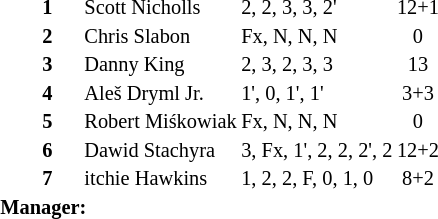<table style="font-size: 85%" cellspacing="1" cellpadding="1" align=right>
<tr>
<td colspan="4"></td>
</tr>
<tr>
<th width=25></th>
<th width=25></th>
</tr>
<tr>
<td></td>
<td><strong>1</strong></td>
<td>Scott Nicholls</td>
<td>2, 2, 3, 3, 2'</td>
<td align=center>12+1</td>
</tr>
<tr>
<td></td>
<td><strong>2</strong></td>
<td>Chris Slabon</td>
<td>Fx, N, N, N</td>
<td align=center>0</td>
</tr>
<tr>
<td></td>
<td><strong>3</strong></td>
<td>Danny King</td>
<td>2, 3, 2, 3, 3</td>
<td align=center>13</td>
</tr>
<tr>
<td></td>
<td><strong>4</strong></td>
<td>Aleš Dryml Jr.</td>
<td>1', 0, 1', 1'</td>
<td align=center>3+3</td>
</tr>
<tr>
<td></td>
<td><strong>5</strong></td>
<td>Robert Miśkowiak</td>
<td>Fx, N, N, N</td>
<td align=center>0</td>
</tr>
<tr>
<td></td>
<td><strong>6</strong></td>
<td>Dawid Stachyra</td>
<td>3, Fx, 1', 2, 2, 2', 2</td>
<td align=center>12+2</td>
</tr>
<tr>
<td></td>
<td><strong>7</strong></td>
<td>itchie Hawkins</td>
<td>1, 2, 2, F, 0, 1, 0</td>
<td align=center>8+2</td>
</tr>
<tr>
<td colspan=3><strong>Manager:</strong></td>
</tr>
<tr>
<td colspan=4></td>
</tr>
</table>
